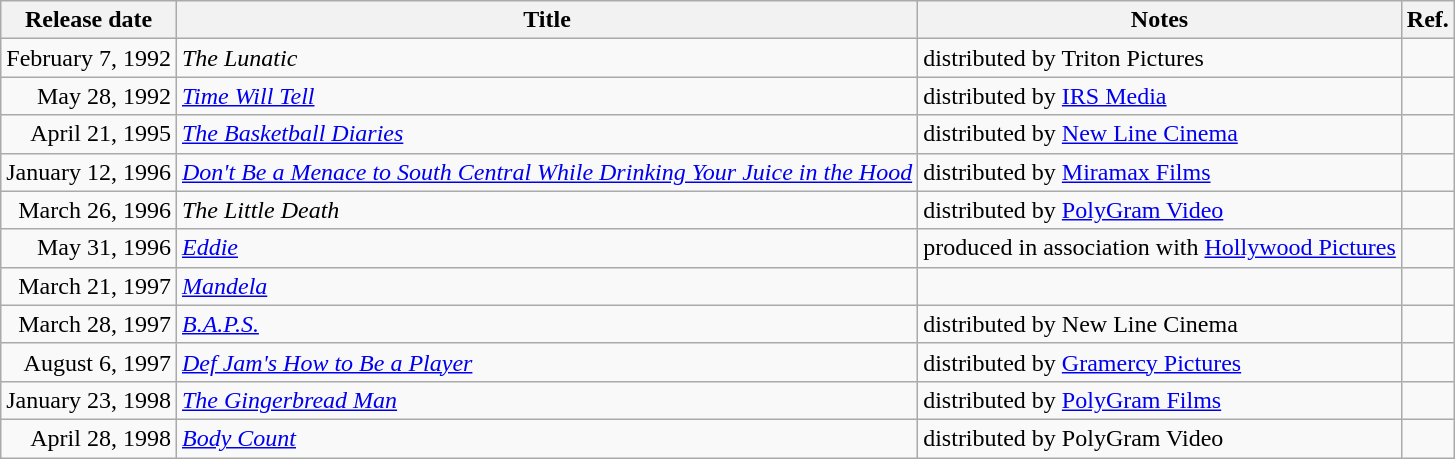<table class="wikitable sortable">
<tr>
<th>Release date</th>
<th>Title</th>
<th>Notes</th>
<th>Ref.</th>
</tr>
<tr>
<td style="text-align:right;">February 7, 1992</td>
<td><em>The Lunatic</em></td>
<td>distributed by Triton Pictures</td>
<td></td>
</tr>
<tr>
<td style="text-align:right;">May 28, 1992</td>
<td><em><a href='#'>Time Will Tell</a></em></td>
<td>distributed by <a href='#'>IRS Media</a></td>
<td></td>
</tr>
<tr>
<td style="text-align:right;">April 21, 1995</td>
<td><em><a href='#'>The Basketball Diaries</a></em></td>
<td>distributed by <a href='#'>New Line Cinema</a></td>
<td></td>
</tr>
<tr>
<td style="text-align:right;">January 12, 1996</td>
<td><em><a href='#'>Don't Be a Menace to South Central While Drinking Your Juice in the Hood</a></em></td>
<td>distributed by <a href='#'>Miramax Films</a></td>
<td></td>
</tr>
<tr>
<td style="text-align:right;">March 26, 1996</td>
<td><em>The Little Death</em></td>
<td>distributed by <a href='#'>PolyGram Video</a></td>
<td></td>
</tr>
<tr>
<td style="text-align:right;">May 31, 1996</td>
<td><em><a href='#'>Eddie</a></em></td>
<td>produced in association with <a href='#'>Hollywood Pictures</a></td>
<td></td>
</tr>
<tr>
<td style="text-align:right;">March 21, 1997</td>
<td><em><a href='#'>Mandela</a></em></td>
<td></td>
<td></td>
</tr>
<tr>
<td style="text-align:right;">March 28, 1997</td>
<td><em><a href='#'>B.A.P.S.</a></em></td>
<td>distributed by New Line Cinema</td>
<td></td>
</tr>
<tr>
<td style="text-align:right;">August 6, 1997</td>
<td><em><a href='#'>Def Jam's How to Be a Player</a></em></td>
<td>distributed by <a href='#'>Gramercy Pictures</a></td>
<td></td>
</tr>
<tr>
<td style="text-align:right;">January 23, 1998</td>
<td><em><a href='#'>The Gingerbread Man</a></em></td>
<td>distributed by <a href='#'>PolyGram Films</a></td>
<td></td>
</tr>
<tr>
<td style="text-align:right;">April 28, 1998</td>
<td><em><a href='#'>Body Count</a></em></td>
<td>distributed by PolyGram Video</td>
<td></td>
</tr>
</table>
